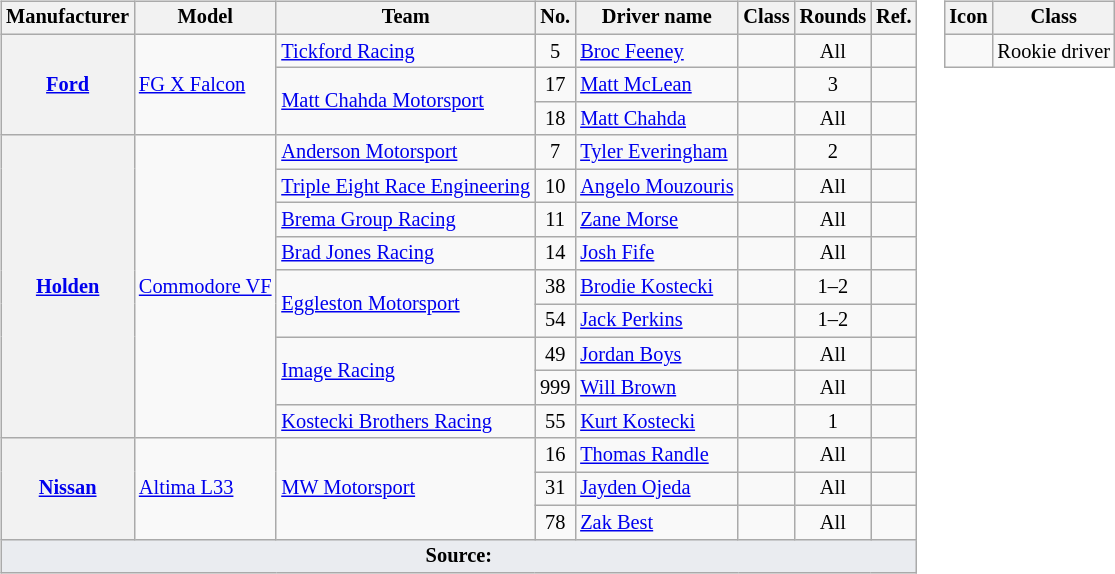<table>
<tr>
<td><br><table class="wikitable" style="font-size: 85%">
<tr>
<th nowrap>Manufacturer</th>
<th>Model</th>
<th>Team</th>
<th>No.</th>
<th>Driver name</th>
<th>Class</th>
<th>Rounds</th>
<th>Ref.</th>
</tr>
<tr>
<th rowspan="3"><a href='#'>Ford</a></th>
<td rowspan="3" nowrap=""><a href='#'>FG X Falcon</a></td>
<td><a href='#'>Tickford Racing</a></td>
<td align="center">5</td>
<td> <a href='#'>Broc Feeney</a></td>
<td align="center"></td>
<td align="center">All</td>
<td align="center"></td>
</tr>
<tr>
<td rowspan="2"><a href='#'>Matt Chahda Motorsport</a></td>
<td align="center">17</td>
<td nowrap> <a href='#'>Matt McLean</a></td>
<td align="center"></td>
<td align="center">3</td>
<td align="center"></td>
</tr>
<tr>
<td align="center">18</td>
<td nowrap> <a href='#'>Matt Chahda</a></td>
<td align="center"></td>
<td align="center">All</td>
<td align="center"></td>
</tr>
<tr>
<th rowspan="9"><a href='#'>Holden</a></th>
<td rowspan="9" nowrap><a href='#'>Commodore VF</a></td>
<td><a href='#'>Anderson Motorsport</a></td>
<td align="center">7</td>
<td> <a href='#'>Tyler Everingham</a></td>
<td align="center"></td>
<td align="center">2</td>
<td align="center"></td>
</tr>
<tr>
<td nowrap><a href='#'>Triple Eight Race Engineering</a></td>
<td align="center">10</td>
<td nowrap> <a href='#'>Angelo Mouzouris</a></td>
<td align="center"></td>
<td align="center">All</td>
<td align="center"></td>
</tr>
<tr>
<td><a href='#'>Brema Group Racing</a></td>
<td align="center">11</td>
<td> <a href='#'>Zane Morse</a></td>
<td align="center"></td>
<td align="center">All</td>
<td align="center"></td>
</tr>
<tr>
<td><a href='#'>Brad Jones Racing</a></td>
<td align="center">14</td>
<td nowrap> <a href='#'>Josh Fife</a></td>
<td align="center"></td>
<td align="center">All</td>
<td align="center"></td>
</tr>
<tr>
<td rowspan="2"><a href='#'>Eggleston Motorsport</a></td>
<td align="center">38</td>
<td nowrap> <a href='#'>Brodie Kostecki</a></td>
<td align="center"></td>
<td align="center">1–2</td>
<td align="center"></td>
</tr>
<tr>
<td align=center>54</td>
<td> <a href='#'>Jack Perkins</a></td>
<td align="center"></td>
<td align="center">1–2</td>
<td align="center"></td>
</tr>
<tr>
<td rowspan="2"><a href='#'>Image Racing</a></td>
<td align=center>49</td>
<td> <a href='#'>Jordan Boys</a></td>
<td align="center"></td>
<td align="center">All</td>
<td align="center"></td>
</tr>
<tr>
<td align="center">999</td>
<td nowrap=""> <a href='#'>Will Brown</a></td>
<td align="center"></td>
<td align="center">All</td>
<td align="center"></td>
</tr>
<tr>
<td><a href='#'>Kostecki Brothers Racing</a></td>
<td align="center">55</td>
<td> <a href='#'>Kurt Kostecki</a></td>
<td align="center"></td>
<td align="center">1</td>
<td align="center"></td>
</tr>
<tr>
<th rowspan="3"><a href='#'>Nissan</a></th>
<td rowspan="3"><a href='#'>Altima L33</a></td>
<td rowspan="3"><a href='#'>MW Motorsport</a></td>
<td align=center>16</td>
<td> <a href='#'>Thomas Randle</a></td>
<td align="center"></td>
<td align="center">All</td>
<td align="center"></td>
</tr>
<tr>
<td align=center>31</td>
<td> <a href='#'>Jayden Ojeda</a></td>
<td align="center"></td>
<td align="center">All</td>
<td align=center></td>
</tr>
<tr>
<td align="center">78</td>
<td> <a href='#'>Zak Best</a></td>
<td align="center"></td>
<td align="center">All</td>
<td align="center"></td>
</tr>
<tr>
<td colspan="8" style="background:#eaecf0; text-align:center;"><strong>Source:</strong></td>
</tr>
</table>
</td>
<td valign="top"><br><table class="wikitable" style="font-size: 85%;">
<tr>
<th>Icon</th>
<th>Class</th>
</tr>
<tr>
<td align=center></td>
<td>Rookie driver</td>
</tr>
</table>
</td>
</tr>
</table>
